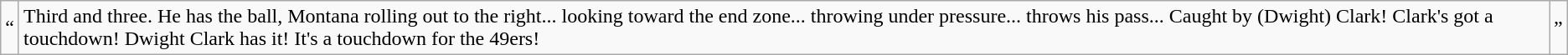<table class="wikitable">
<tr>
<td>“</td>
<td>Third and three. He has the ball, Montana rolling out to the right... looking toward the end zone... throwing under pressure... throws his pass... Caught by (Dwight) Clark! Clark's got a touchdown! Dwight Clark has it! It's a touchdown for the 49ers!</td>
<td>”</td>
</tr>
</table>
